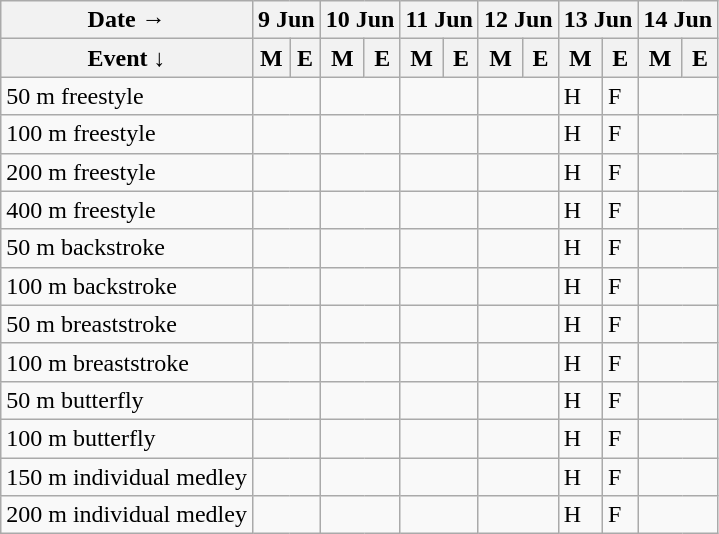<table class="wikitable swimming-schedule floatleft">
<tr>
<th>Date →</th>
<th colspan=2>9 Jun</th>
<th colspan=2>10 Jun</th>
<th colspan=2>11 Jun</th>
<th colspan=2>12 Jun</th>
<th colspan=2>13 Jun</th>
<th colspan=2>14 Jun</th>
</tr>
<tr>
<th>Event ↓</th>
<th>M</th>
<th>E</th>
<th>M</th>
<th>E</th>
<th>M</th>
<th>E</th>
<th>M</th>
<th>E</th>
<th>M</th>
<th>E</th>
<th>M</th>
<th>E</th>
</tr>
<tr>
<td class=event>50 m freestyle</td>
<td colspan=2></td>
<td colspan=2></td>
<td colspan=2></td>
<td colspan=2></td>
<td class=heats>H</td>
<td class=final>F</td>
<td colspan=2></td>
</tr>
<tr>
<td class=event>100 m freestyle</td>
<td colspan=2></td>
<td colspan=2></td>
<td colspan=2></td>
<td colspan=2></td>
<td class=heats>H</td>
<td class=final>F</td>
<td colspan=2></td>
</tr>
<tr>
<td class=event>200 m freestyle</td>
<td colspan=2></td>
<td colspan=2></td>
<td colspan=2></td>
<td colspan=2></td>
<td class=heats>H</td>
<td class=final>F</td>
<td colspan=2></td>
</tr>
<tr>
<td class=event>400 m freestyle</td>
<td colspan=2></td>
<td colspan=2></td>
<td colspan=2></td>
<td colspan=2></td>
<td class=heats>H</td>
<td class=final>F</td>
<td colspan=2></td>
</tr>
<tr>
<td class=event>50 m backstroke</td>
<td colspan=2></td>
<td colspan=2></td>
<td colspan=2></td>
<td colspan=2></td>
<td class=heats>H</td>
<td class=final>F</td>
<td colspan=2></td>
</tr>
<tr>
<td class=event>100 m backstroke</td>
<td colspan=2></td>
<td colspan=2></td>
<td colspan=2></td>
<td colspan=2></td>
<td class=heats>H</td>
<td class=final>F</td>
<td colspan=2></td>
</tr>
<tr>
<td class=event>50 m breaststroke</td>
<td colspan=2></td>
<td colspan=2></td>
<td colspan=2></td>
<td colspan=2></td>
<td class=heats>H</td>
<td class=final>F</td>
<td colspan=2></td>
</tr>
<tr>
<td class=event>100 m breaststroke</td>
<td colspan=2></td>
<td colspan=2></td>
<td colspan=2></td>
<td colspan=2></td>
<td class=heats>H</td>
<td class=final>F</td>
<td colspan=2></td>
</tr>
<tr>
<td class=event>50 m butterfly</td>
<td colspan=2></td>
<td colspan=2></td>
<td colspan=2></td>
<td colspan=2></td>
<td class=heats>H</td>
<td class=final>F</td>
<td colspan=2></td>
</tr>
<tr>
<td class=event>100 m butterfly</td>
<td colspan=2></td>
<td colspan=2></td>
<td colspan=2></td>
<td colspan=2></td>
<td class=heats>H</td>
<td class=final>F</td>
<td colspan=2></td>
</tr>
<tr>
<td class=event>150 m individual medley</td>
<td colspan=2></td>
<td colspan=2></td>
<td colspan=2></td>
<td colspan=2></td>
<td class=heats>H</td>
<td class=final>F</td>
<td colspan=2></td>
</tr>
<tr>
<td class=event>200 m individual medley</td>
<td colspan=2></td>
<td colspan=2></td>
<td colspan=2></td>
<td colspan=2></td>
<td class=heats>H</td>
<td class=final>F</td>
<td colspan=2></td>
</tr>
</table>
